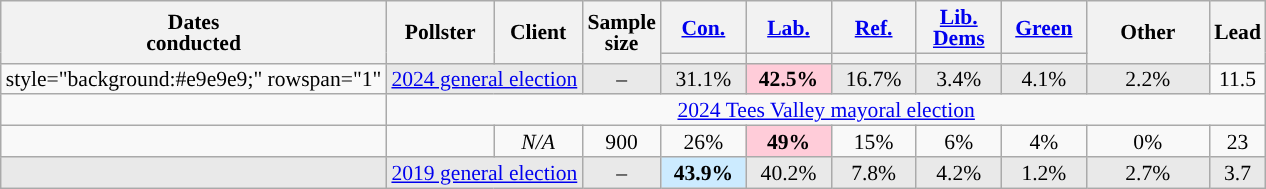<table class="wikitable sortable mw-datatable" style="text-align:center; font-size:90%; line-height:14px;">
<tr>
<th rowspan="2">Dates<br>conducted</th>
<th rowspan="2">Pollster</th>
<th rowspan="2">Client</th>
<th data-sort-type="number" rowspan="2">Sample<br>size</th>
<th class="unsortable" style="width:50px;"><a href='#'>Con.</a></th>
<th class="unsortable" style="width:50px;"><a href='#'>Lab.</a></th>
<th class="unsortable" style="width:50px;"><a href='#'>Ref.</a></th>
<th class="unsortable" style="width:50px;"><a href='#'>Lib. Dems</a></th>
<th class="unsortable" style="width:50px;"><a href='#'>Green</a></th>
<th class="unsortable" rowspan="2" style="width:75px;">Other</th>
<th data-sort-type="number" rowspan="2">Lead</th>
</tr>
<tr>
<th data-sort-type="number" style="background:"></th>
<th data-sort-type="number" style="background:"></th>
<th data-sort-type="number" style="background:"></th>
<th data-sort-type="number" style="background:"></th>
<th data-sort-type="number" style="background:"></th>
</tr>
<tr>
<td>style="background:#e9e9e9;" rowspan="1" </td>
<td style="background:#e9e9e9;" colspan="2"><a href='#'>2024 general election</a></td>
<td style="background:#e9e9e9;">–</td>
<td style="background:#e9e9e9;">31.1%</td>
<td style="background:#ffccd9;"><strong>42.5%</strong></td>
<td style="background:#e9e9e9;">16.7%</td>
<td style="background:#e9e9e9;">3.4%</td>
<td style="background:#e9e9e9;">4.1%</td>
<td style="background:#e9e9e9;">2.2%</td>
<td style="background:">11.5</td>
</tr>
<tr>
<td></td>
<td colspan="10"><a href='#'>2024 Tees Valley mayoral election</a></td>
</tr>
<tr>
<td></td>
<td></td>
<td><em>N/A</em></td>
<td>900</td>
<td>26%</td>
<td style="background:#FFCCD9;"><strong>49%</strong></td>
<td>15%</td>
<td>6%</td>
<td>4%</td>
<td>0%</td>
<td style="background:">23</td>
</tr>
<tr style="background:#e9e9e9;">
<td></td>
<td colspan="2"><a href='#'>2019 general election</a></td>
<td>–</td>
<td style="background:#CCEBFF;"><strong>43.9%</strong></td>
<td>40.2%</td>
<td>7.8%</td>
<td>4.2%</td>
<td>1.2%</td>
<td>2.7%</td>
<td style="background:">3.7</td>
</tr>
</table>
